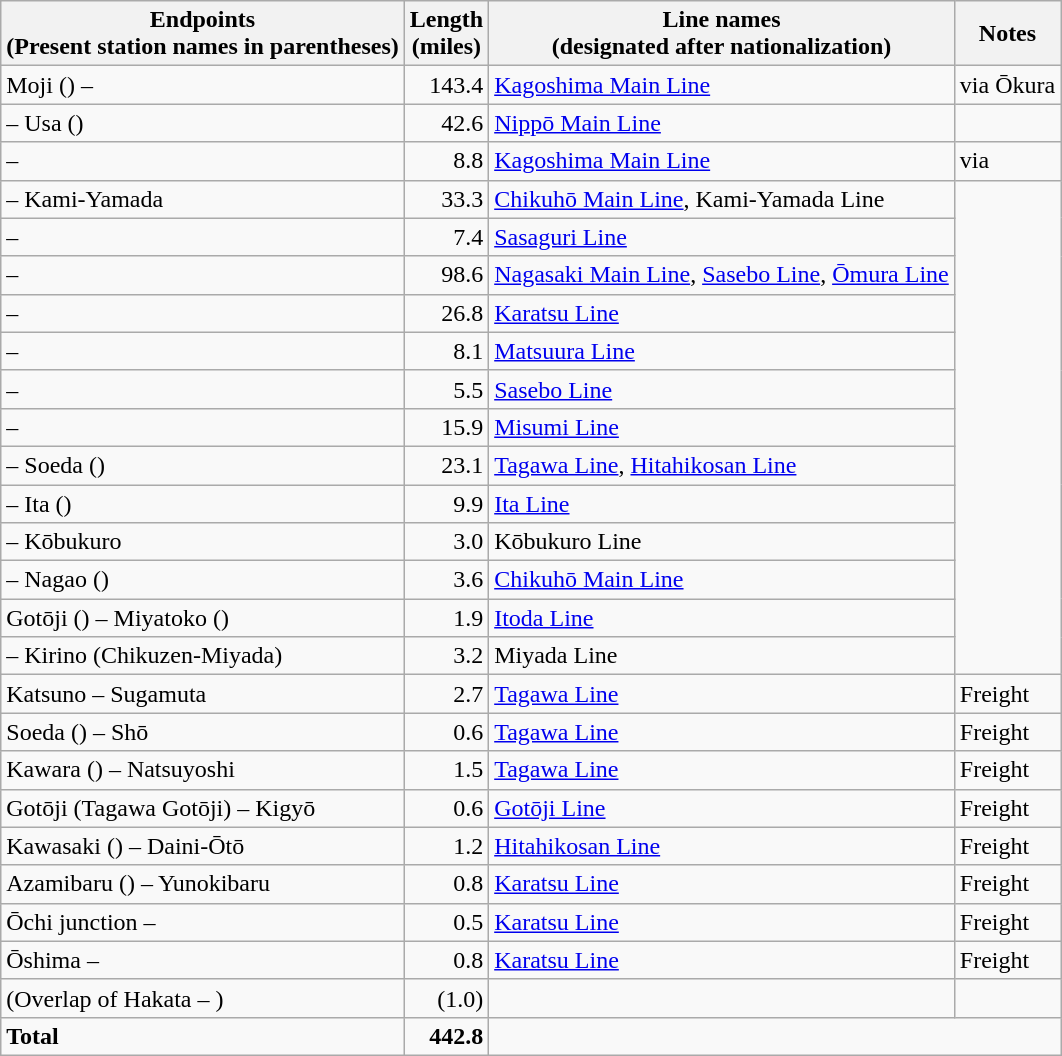<table class=wikitable>
<tr>
<th>Endpoints<br>(Present station names in parentheses)</th>
<th>Length<br>(miles)</th>
<th>Line names<br>(designated after nationalization)</th>
<th>Notes</th>
</tr>
<tr>
<td>Moji () – </td>
<td style="text-align:right">143.4</td>
<td><a href='#'>Kagoshima Main Line</a></td>
<td>via Ōkura</td>
</tr>
<tr>
<td> – Usa ()</td>
<td style="text-align:right">42.6</td>
<td><a href='#'>Nippō Main Line</a></td>
</tr>
<tr>
<td> – </td>
<td style="text-align:right">8.8</td>
<td><a href='#'>Kagoshima Main Line</a></td>
<td>via </td>
</tr>
<tr>
<td> – Kami-Yamada</td>
<td style="text-align:right">33.3</td>
<td><a href='#'>Chikuhō Main Line</a>, Kami-Yamada Line</td>
</tr>
<tr>
<td> – </td>
<td style="text-align:right">7.4</td>
<td><a href='#'>Sasaguri Line</a></td>
</tr>
<tr>
<td> – </td>
<td style="text-align:right">98.6</td>
<td><a href='#'>Nagasaki Main Line</a>, <a href='#'>Sasebo Line</a>, <a href='#'>Ōmura Line</a></td>
</tr>
<tr>
<td> – </td>
<td style="text-align:right">26.8</td>
<td><a href='#'>Karatsu Line</a></td>
</tr>
<tr>
<td> – </td>
<td style="text-align:right">8.1</td>
<td><a href='#'>Matsuura Line</a></td>
</tr>
<tr>
<td> – </td>
<td style="text-align:right">5.5</td>
<td><a href='#'>Sasebo Line</a></td>
</tr>
<tr>
<td> – </td>
<td style="text-align:right">15.9</td>
<td><a href='#'>Misumi Line</a></td>
</tr>
<tr>
<td> – Soeda ()</td>
<td style="text-align:right">23.1</td>
<td><a href='#'>Tagawa Line</a>, <a href='#'>Hitahikosan Line</a></td>
</tr>
<tr>
<td> – Ita ()</td>
<td style="text-align:right">9.9</td>
<td><a href='#'>Ita Line</a></td>
</tr>
<tr>
<td> – Kōbukuro</td>
<td style="text-align:right">3.0</td>
<td>Kōbukuro Line</td>
</tr>
<tr>
<td> – Nagao	()</td>
<td style="text-align:right">3.6</td>
<td><a href='#'>Chikuhō Main Line</a></td>
</tr>
<tr>
<td>Gotōji () – Miyatoko ()</td>
<td style="text-align:right">1.9</td>
<td><a href='#'>Itoda Line</a></td>
</tr>
<tr>
<td> – Kirino (Chikuzen-Miyada)</td>
<td style="text-align:right">3.2</td>
<td>Miyada Line</td>
</tr>
<tr>
<td>Katsuno – Sugamuta</td>
<td style="text-align:right">2.7</td>
<td><a href='#'>Tagawa Line</a></td>
<td>Freight</td>
</tr>
<tr>
<td>Soeda () – Shō</td>
<td style="text-align:right">0.6</td>
<td><a href='#'>Tagawa Line</a></td>
<td>Freight</td>
</tr>
<tr>
<td>Kawara	() – Natsuyoshi</td>
<td style="text-align:right">1.5</td>
<td><a href='#'>Tagawa Line</a></td>
<td>Freight</td>
</tr>
<tr>
<td>Gotōji (Tagawa Gotōji) – Kigyō</td>
<td style="text-align:right">0.6</td>
<td><a href='#'>Gotōji Line</a></td>
<td>Freight</td>
</tr>
<tr>
<td>Kawasaki () – Daini-Ōtō</td>
<td style="text-align:right">1.2</td>
<td><a href='#'>Hitahikosan Line</a></td>
<td>Freight</td>
</tr>
<tr>
<td>Azamibaru () – Yunokibaru</td>
<td style="text-align:right">0.8</td>
<td><a href='#'>Karatsu Line</a></td>
<td>Freight</td>
</tr>
<tr>
<td>Ōchi junction – </td>
<td style="text-align:right">0.5</td>
<td><a href='#'>Karatsu Line</a></td>
<td>Freight</td>
</tr>
<tr>
<td>Ōshima – </td>
<td style="text-align:right">0.8</td>
<td><a href='#'>Karatsu Line</a></td>
<td>Freight</td>
</tr>
<tr>
<td>(Overlap of Hakata – )</td>
<td style="text-align:right">(1.0)</td>
<td></td>
<td></td>
</tr>
<tr>
<td><strong>Total</strong></td>
<td style="text-align:right"><strong>442.8</strong></td>
</tr>
</table>
